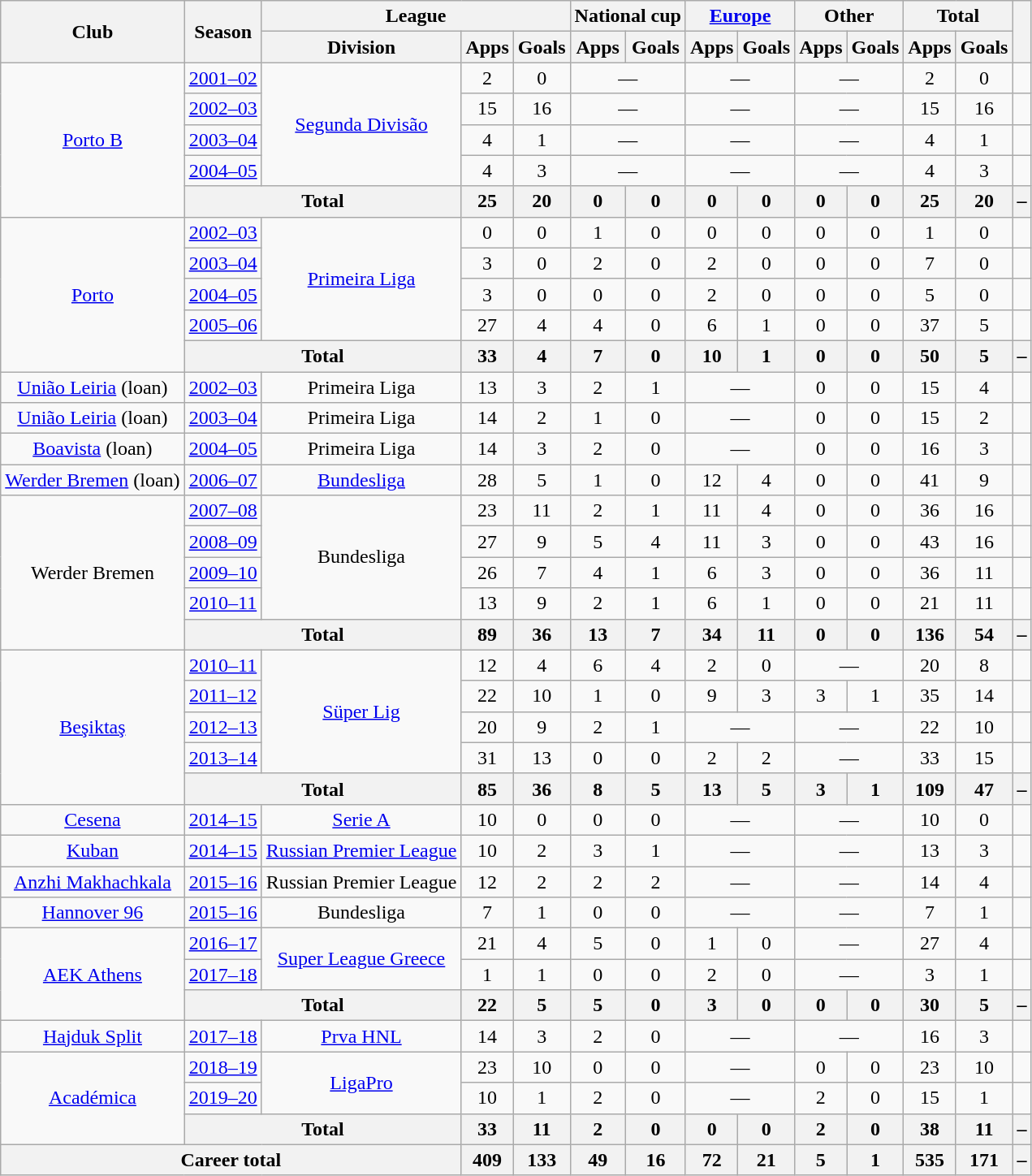<table class="wikitable" style="text-align:center">
<tr>
<th rowspan="2">Club</th>
<th rowspan="2">Season</th>
<th colspan="3">League</th>
<th colspan="2">National cup</th>
<th colspan="2"><a href='#'>Europe</a></th>
<th colspan="2">Other</th>
<th colspan="2">Total</th>
<th rowspan="2"></th>
</tr>
<tr>
<th>Division</th>
<th>Apps</th>
<th>Goals</th>
<th>Apps</th>
<th>Goals</th>
<th>Apps</th>
<th>Goals</th>
<th>Apps</th>
<th>Goals</th>
<th>Apps</th>
<th>Goals</th>
</tr>
<tr>
<td rowspan="5"><a href='#'>Porto B</a></td>
<td><a href='#'>2001–02</a></td>
<td rowspan="4"><a href='#'>Segunda Divisão</a></td>
<td>2</td>
<td>0</td>
<td colspan="2">—</td>
<td colspan="2">—</td>
<td colspan="2">—</td>
<td>2</td>
<td>0</td>
<td></td>
</tr>
<tr>
<td><a href='#'>2002–03</a></td>
<td>15</td>
<td>16</td>
<td colspan="2">—</td>
<td colspan="2">—</td>
<td colspan="2">—</td>
<td>15</td>
<td>16</td>
<td></td>
</tr>
<tr>
<td><a href='#'>2003–04</a></td>
<td>4</td>
<td>1</td>
<td colspan="2">—</td>
<td colspan="2">—</td>
<td colspan="2">—</td>
<td>4</td>
<td>1</td>
<td></td>
</tr>
<tr>
<td><a href='#'>2004–05</a></td>
<td>4</td>
<td>3</td>
<td colspan="2">—</td>
<td colspan="2">—</td>
<td colspan="2">—</td>
<td>4</td>
<td>3</td>
<td></td>
</tr>
<tr>
<th colspan="2">Total</th>
<th>25</th>
<th>20</th>
<th>0</th>
<th>0</th>
<th>0</th>
<th>0</th>
<th>0</th>
<th>0</th>
<th>25</th>
<th>20</th>
<th>–</th>
</tr>
<tr>
<td rowspan="5"><a href='#'>Porto</a></td>
<td><a href='#'>2002–03</a></td>
<td rowspan="4"><a href='#'>Primeira Liga</a></td>
<td>0</td>
<td>0</td>
<td>1</td>
<td>0</td>
<td>0</td>
<td>0</td>
<td>0</td>
<td>0</td>
<td>1</td>
<td>0</td>
<td></td>
</tr>
<tr>
<td><a href='#'>2003–04</a></td>
<td>3</td>
<td>0</td>
<td>2</td>
<td>0</td>
<td>2</td>
<td>0</td>
<td>0</td>
<td>0</td>
<td>7</td>
<td>0</td>
<td></td>
</tr>
<tr>
<td><a href='#'>2004–05</a></td>
<td>3</td>
<td>0</td>
<td>0</td>
<td>0</td>
<td>2</td>
<td>0</td>
<td>0</td>
<td>0</td>
<td>5</td>
<td>0</td>
<td></td>
</tr>
<tr>
<td><a href='#'>2005–06</a></td>
<td>27</td>
<td>4</td>
<td>4</td>
<td>0</td>
<td>6</td>
<td>1</td>
<td>0</td>
<td>0</td>
<td>37</td>
<td>5</td>
<td></td>
</tr>
<tr>
<th colspan="2">Total</th>
<th>33</th>
<th>4</th>
<th>7</th>
<th>0</th>
<th>10</th>
<th>1</th>
<th>0</th>
<th>0</th>
<th>50</th>
<th>5</th>
<th>–</th>
</tr>
<tr>
<td><a href='#'>União Leiria</a> (loan)</td>
<td><a href='#'>2002–03</a></td>
<td>Primeira Liga</td>
<td>13</td>
<td>3</td>
<td>2</td>
<td>1</td>
<td colspan="2">—</td>
<td>0</td>
<td>0</td>
<td>15</td>
<td>4</td>
<td></td>
</tr>
<tr>
<td><a href='#'>União Leiria</a> (loan)</td>
<td><a href='#'>2003–04</a></td>
<td>Primeira Liga</td>
<td>14</td>
<td>2</td>
<td>1</td>
<td>0</td>
<td colspan="2">—</td>
<td>0</td>
<td>0</td>
<td>15</td>
<td>2</td>
<td></td>
</tr>
<tr>
<td><a href='#'>Boavista</a> (loan)</td>
<td><a href='#'>2004–05</a></td>
<td>Primeira Liga</td>
<td>14</td>
<td>3</td>
<td>2</td>
<td>0</td>
<td colspan="2">—</td>
<td>0</td>
<td>0</td>
<td>16</td>
<td>3</td>
<td></td>
</tr>
<tr>
<td><a href='#'>Werder Bremen</a> (loan)</td>
<td><a href='#'>2006–07</a></td>
<td><a href='#'>Bundesliga</a></td>
<td>28</td>
<td>5</td>
<td>1</td>
<td>0</td>
<td>12</td>
<td>4</td>
<td>0</td>
<td>0</td>
<td>41</td>
<td>9</td>
<td></td>
</tr>
<tr>
<td rowspan="5">Werder Bremen</td>
<td><a href='#'>2007–08</a></td>
<td rowspan="4">Bundesliga</td>
<td>23</td>
<td>11</td>
<td>2</td>
<td>1</td>
<td>11</td>
<td>4</td>
<td>0</td>
<td>0</td>
<td>36</td>
<td>16</td>
<td></td>
</tr>
<tr>
<td><a href='#'>2008–09</a></td>
<td>27</td>
<td>9</td>
<td>5</td>
<td>4</td>
<td>11</td>
<td>3</td>
<td>0</td>
<td>0</td>
<td>43</td>
<td>16</td>
<td></td>
</tr>
<tr>
<td><a href='#'>2009–10</a></td>
<td>26</td>
<td>7</td>
<td>4</td>
<td>1</td>
<td>6</td>
<td>3</td>
<td>0</td>
<td>0</td>
<td>36</td>
<td>11</td>
<td></td>
</tr>
<tr>
<td><a href='#'>2010–11</a></td>
<td>13</td>
<td>9</td>
<td>2</td>
<td>1</td>
<td>6</td>
<td>1</td>
<td>0</td>
<td>0</td>
<td>21</td>
<td>11</td>
<td></td>
</tr>
<tr>
<th colspan="2">Total</th>
<th>89</th>
<th>36</th>
<th>13</th>
<th>7</th>
<th>34</th>
<th>11</th>
<th>0</th>
<th>0</th>
<th>136</th>
<th>54</th>
<th>–</th>
</tr>
<tr>
<td rowspan="5"><a href='#'>Beşiktaş</a></td>
<td><a href='#'>2010–11</a></td>
<td rowspan="4"><a href='#'>Süper Lig</a></td>
<td>12</td>
<td>4</td>
<td>6</td>
<td>4</td>
<td>2</td>
<td>0</td>
<td colspan="2">—</td>
<td>20</td>
<td>8</td>
<td></td>
</tr>
<tr>
<td><a href='#'>2011–12</a></td>
<td>22</td>
<td>10</td>
<td>1</td>
<td>0</td>
<td>9</td>
<td>3</td>
<td>3</td>
<td>1</td>
<td>35</td>
<td>14</td>
<td></td>
</tr>
<tr>
<td><a href='#'>2012–13</a></td>
<td>20</td>
<td>9</td>
<td>2</td>
<td>1</td>
<td colspan="2">—</td>
<td colspan="2">—</td>
<td>22</td>
<td>10</td>
<td></td>
</tr>
<tr>
<td><a href='#'>2013–14</a></td>
<td>31</td>
<td>13</td>
<td>0</td>
<td>0</td>
<td>2</td>
<td>2</td>
<td colspan="2">—</td>
<td>33</td>
<td>15</td>
<td></td>
</tr>
<tr>
<th colspan="2">Total</th>
<th>85</th>
<th>36</th>
<th>8</th>
<th>5</th>
<th>13</th>
<th>5</th>
<th>3</th>
<th>1</th>
<th>109</th>
<th>47</th>
<th>–</th>
</tr>
<tr>
<td><a href='#'>Cesena</a></td>
<td><a href='#'>2014–15</a></td>
<td><a href='#'>Serie A</a></td>
<td>10</td>
<td>0</td>
<td>0</td>
<td>0</td>
<td colspan="2">—</td>
<td colspan="2">—</td>
<td>10</td>
<td>0</td>
<td></td>
</tr>
<tr>
<td><a href='#'>Kuban</a></td>
<td><a href='#'>2014–15</a></td>
<td><a href='#'>Russian Premier League</a></td>
<td>10</td>
<td>2</td>
<td>3</td>
<td>1</td>
<td colspan="2">—</td>
<td colspan="2">—</td>
<td>13</td>
<td>3</td>
<td></td>
</tr>
<tr>
<td><a href='#'>Anzhi Makhachkala</a></td>
<td><a href='#'>2015–16</a></td>
<td>Russian Premier League</td>
<td>12</td>
<td>2</td>
<td>2</td>
<td>2</td>
<td colspan="2">—</td>
<td colspan="2">—</td>
<td>14</td>
<td>4</td>
<td></td>
</tr>
<tr>
<td><a href='#'>Hannover 96</a></td>
<td><a href='#'>2015–16</a></td>
<td>Bundesliga</td>
<td>7</td>
<td>1</td>
<td>0</td>
<td>0</td>
<td colspan="2">—</td>
<td colspan="2">—</td>
<td>7</td>
<td>1</td>
<td></td>
</tr>
<tr>
<td rowspan="3"><a href='#'>AEK Athens</a></td>
<td><a href='#'>2016–17</a></td>
<td rowspan="2"><a href='#'>Super League Greece</a></td>
<td>21</td>
<td>4</td>
<td>5</td>
<td>0</td>
<td>1</td>
<td>0</td>
<td colspan="2">—</td>
<td>27</td>
<td>4</td>
<td></td>
</tr>
<tr>
<td><a href='#'>2017–18</a></td>
<td>1</td>
<td>1</td>
<td>0</td>
<td>0</td>
<td>2</td>
<td>0</td>
<td colspan="2">—</td>
<td>3</td>
<td>1</td>
<td></td>
</tr>
<tr>
<th colspan="2">Total</th>
<th>22</th>
<th>5</th>
<th>5</th>
<th>0</th>
<th>3</th>
<th>0</th>
<th>0</th>
<th>0</th>
<th>30</th>
<th>5</th>
<th>–</th>
</tr>
<tr>
<td><a href='#'>Hajduk Split</a></td>
<td><a href='#'>2017–18</a></td>
<td><a href='#'>Prva HNL</a></td>
<td>14</td>
<td>3</td>
<td>2</td>
<td>0</td>
<td colspan="2">—</td>
<td colspan="2">—</td>
<td>16</td>
<td>3</td>
<td></td>
</tr>
<tr>
<td rowspan="3"><a href='#'>Académica</a></td>
<td><a href='#'>2018–19</a></td>
<td rowspan="2"><a href='#'>LigaPro</a></td>
<td>23</td>
<td>10</td>
<td>0</td>
<td>0</td>
<td colspan="2">—</td>
<td>0</td>
<td>0</td>
<td>23</td>
<td>10</td>
<td></td>
</tr>
<tr>
<td><a href='#'>2019–20</a></td>
<td>10</td>
<td>1</td>
<td>2</td>
<td>0</td>
<td colspan="2">—</td>
<td>2</td>
<td>0</td>
<td>15</td>
<td>1</td>
<td></td>
</tr>
<tr>
<th colspan="2">Total</th>
<th>33</th>
<th>11</th>
<th>2</th>
<th>0</th>
<th>0</th>
<th>0</th>
<th>2</th>
<th>0</th>
<th>38</th>
<th>11</th>
<th>–</th>
</tr>
<tr>
<th colspan="3">Career total</th>
<th>409</th>
<th>133</th>
<th>49</th>
<th>16</th>
<th>72</th>
<th>21</th>
<th>5</th>
<th>1</th>
<th>535</th>
<th>171</th>
<th>–</th>
</tr>
</table>
